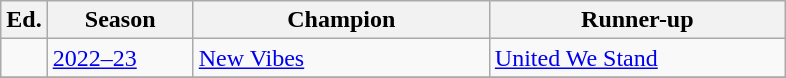<table class="wikitable sortable">
<tr>
<th width=px>Ed.</th>
<th width=90px>Season</th>
<th width=190px>Champion</th>
<th width=190px>Runner-up</th>
</tr>
<tr>
<td></td>
<td><a href='#'>2022–23</a></td>
<td><a href='#'>New Vibes</a></td>
<td><a href='#'>United We Stand</a></td>
</tr>
<tr>
</tr>
</table>
